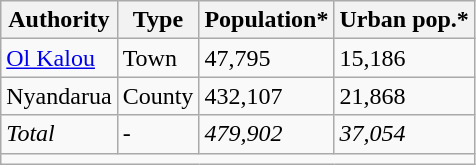<table class="wikitable">
<tr>
<th>Authority</th>
<th>Type</th>
<th>Population*</th>
<th>Urban pop.*</th>
</tr>
<tr>
<td><a href='#'>Ol Kalou</a></td>
<td>Town</td>
<td>47,795</td>
<td>15,186</td>
</tr>
<tr>
<td>Nyandarua</td>
<td>County</td>
<td>432,107</td>
<td>21,868</td>
</tr>
<tr>
<td><em>Total</em></td>
<td>-</td>
<td><em>479,902</em></td>
<td><em>37,054</em></td>
</tr>
<tr>
<td colspan="4"></td>
</tr>
</table>
